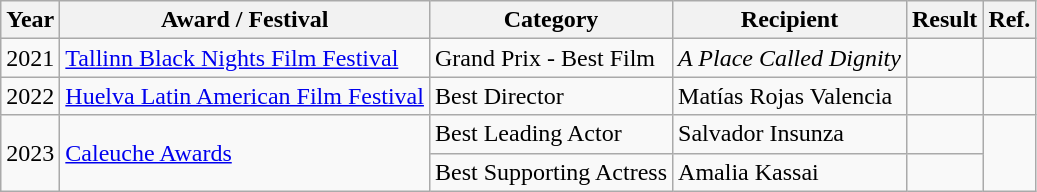<table class="wikitable">
<tr>
<th>Year</th>
<th>Award / Festival</th>
<th>Category</th>
<th>Recipient</th>
<th>Result</th>
<th>Ref.</th>
</tr>
<tr>
<td>2021</td>
<td><a href='#'>Tallinn Black Nights Film Festival</a></td>
<td>Grand Prix - Best Film</td>
<td><em>A Place Called Dignity</em></td>
<td></td>
<td></td>
</tr>
<tr>
<td>2022</td>
<td><a href='#'>Huelva Latin American Film Festival</a></td>
<td>Best Director</td>
<td>Matías Rojas Valencia</td>
<td></td>
<td></td>
</tr>
<tr>
<td rowspan="2">2023</td>
<td rowspan="2"><a href='#'>Caleuche Awards</a></td>
<td>Best Leading Actor</td>
<td>Salvador Insunza</td>
<td></td>
<td rowspan="2"></td>
</tr>
<tr>
<td>Best Supporting Actress</td>
<td>Amalia Kassai</td>
<td></td>
</tr>
</table>
